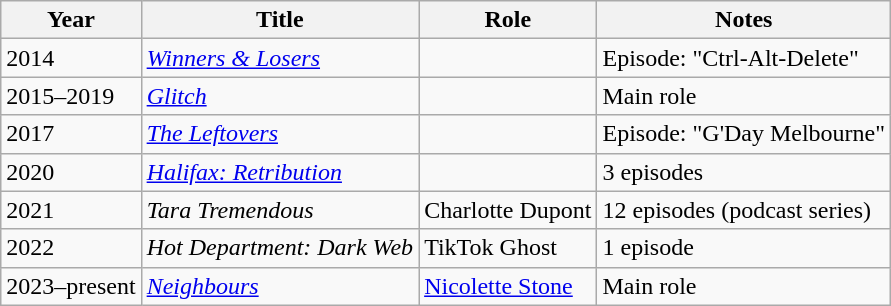<table class="wikitable plainrowheaders sortable">
<tr>
<th>Year</th>
<th>Title</th>
<th>Role</th>
<th class="unsortable">Notes</th>
</tr>
<tr>
<td>2014</td>
<td><em><a href='#'>Winners & Losers</a></em></td>
<td></td>
<td>Episode: "Ctrl-Alt-Delete"</td>
</tr>
<tr>
<td>2015–2019</td>
<td><em><a href='#'>Glitch</a></em></td>
<td></td>
<td>Main role</td>
</tr>
<tr>
<td>2017</td>
<td><em><a href='#'>The Leftovers</a></em></td>
<td></td>
<td>Episode: "G'Day Melbourne"</td>
</tr>
<tr>
<td>2020</td>
<td><em><a href='#'>Halifax: Retribution</a></em></td>
<td></td>
<td>3 episodes</td>
</tr>
<tr>
<td>2021</td>
<td><em>Tara Tremendous</em></td>
<td>Charlotte Dupont</td>
<td>12 episodes (podcast series)</td>
</tr>
<tr>
<td>2022</td>
<td><em>Hot Department: Dark Web</em></td>
<td>TikTok Ghost</td>
<td>1 episode</td>
</tr>
<tr>
<td>2023–present</td>
<td><em><a href='#'>Neighbours</a></em></td>
<td><a href='#'>Nicolette Stone</a></td>
<td>Main role</td>
</tr>
</table>
